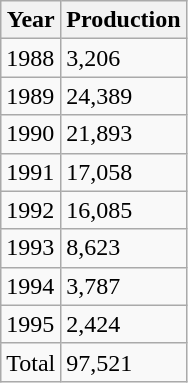<table class="wikitable">
<tr>
<th>Year</th>
<th>Production</th>
</tr>
<tr>
<td>1988</td>
<td>3,206</td>
</tr>
<tr>
<td>1989</td>
<td>24,389</td>
</tr>
<tr>
<td>1990</td>
<td>21,893</td>
</tr>
<tr>
<td>1991</td>
<td>17,058</td>
</tr>
<tr>
<td>1992</td>
<td>16,085</td>
</tr>
<tr>
<td>1993</td>
<td>8,623</td>
</tr>
<tr>
<td>1994</td>
<td>3,787</td>
</tr>
<tr>
<td>1995</td>
<td>2,424</td>
</tr>
<tr>
<td>Total</td>
<td>97,521</td>
</tr>
</table>
